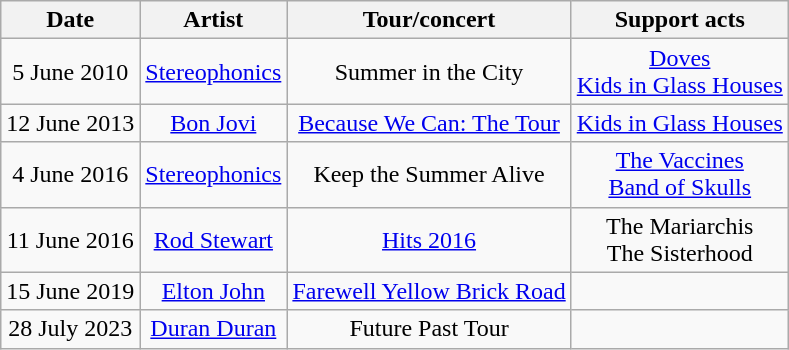<table class="wikitable" style="text-align: center width=60%">
<tr>
<th style="text-align:center">Date</th>
<th style="text-align:center">Artist</th>
<th style="text-align:center">Tour/concert</th>
<th style="text-align:center">Support acts</th>
</tr>
<tr>
<td align=center>5 June 2010</td>
<td align=center><a href='#'>Stereophonics</a></td>
<td align=center>Summer in the City</td>
<td align=center><a href='#'>Doves</a><br><a href='#'>Kids in Glass Houses</a></td>
</tr>
<tr>
<td align=center>12 June 2013</td>
<td align=center><a href='#'>Bon Jovi</a></td>
<td align=center><a href='#'>Because We Can: The Tour</a></td>
<td align=center><a href='#'>Kids in Glass Houses</a></td>
</tr>
<tr>
<td align=center>4 June 2016</td>
<td align=center><a href='#'>Stereophonics</a></td>
<td align=center>Keep the Summer Alive</td>
<td align=center><a href='#'>The Vaccines</a><br><a href='#'>Band of Skulls</a></td>
</tr>
<tr>
<td align=center>11 June 2016</td>
<td align=center><a href='#'>Rod Stewart</a></td>
<td align=center><a href='#'>Hits 2016</a></td>
<td align=center>The Mariarchis<br>The Sisterhood</td>
</tr>
<tr>
<td align=center>15 June 2019</td>
<td align=center><a href='#'>Elton John</a></td>
<td align=center><a href='#'>Farewell Yellow Brick Road</a></td>
<td align=center></td>
</tr>
<tr>
<td align=center>28 July 2023</td>
<td align=center><a href='#'>Duran Duran</a></td>
<td align=center>Future Past Tour</td>
<td align=center></td>
</tr>
</table>
